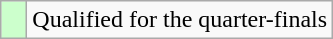<table class="wikitable">
<tr>
<td width=10px bgcolor="#ccffcc"></td>
<td>Qualified for the quarter-finals</td>
</tr>
</table>
